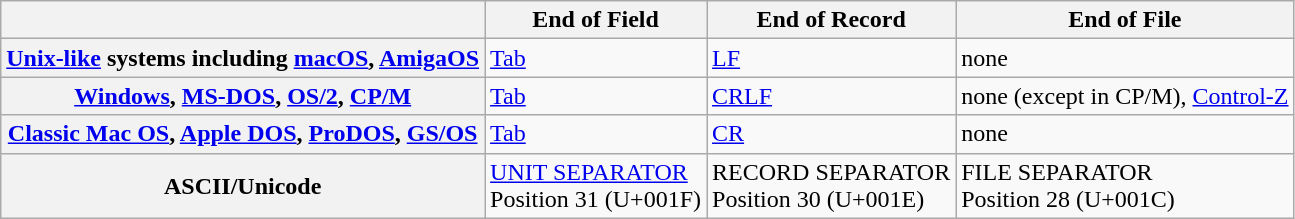<table class="wikitable">
<tr>
<th></th>
<th>End of Field</th>
<th>End of Record</th>
<th>End of File</th>
</tr>
<tr>
<th><a href='#'>Unix-like</a> systems including <a href='#'>macOS</a>, <a href='#'>AmigaOS</a></th>
<td><a href='#'>Tab</a></td>
<td><a href='#'>LF</a></td>
<td>none</td>
</tr>
<tr>
<th><a href='#'>Windows</a>, <a href='#'>MS-DOS</a>, <a href='#'>OS/2</a>, <a href='#'>CP/M</a></th>
<td><a href='#'>Tab</a></td>
<td><a href='#'>CRLF</a></td>
<td>none (except in CP/M), <a href='#'>Control-Z</a></td>
</tr>
<tr>
<th><a href='#'>Classic Mac OS</a>, <a href='#'>Apple DOS</a>, <a href='#'>ProDOS</a>, <a href='#'>GS/OS</a></th>
<td><a href='#'>Tab</a></td>
<td><a href='#'>CR</a></td>
<td>none</td>
</tr>
<tr>
<th>ASCII/Unicode</th>
<td><a href='#'>UNIT SEPARATOR</a><br>Position 31 (U+001F)</td>
<td>RECORD SEPARATOR<br>Position 30 (U+001E)</td>
<td>FILE SEPARATOR<br>Position 28 (U+001C)</td>
</tr>
</table>
